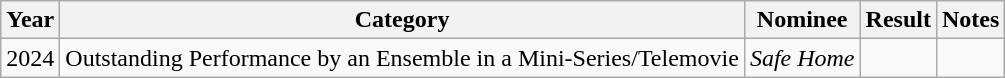<table class="wikitable">
<tr>
<th>Year</th>
<th>Category</th>
<th>Nominee</th>
<th>Result</th>
<th>Notes</th>
</tr>
<tr>
<td>2024</td>
<td>Outstanding Performance by an Ensemble in a Mini-Series/Telemovie</td>
<td><em>Safe Home</em></td>
<td></td>
<td></td>
</tr>
</table>
